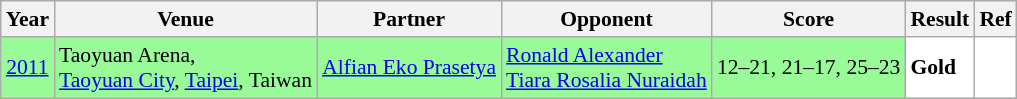<table class="sortable wikitable" style="font-size: 90%;">
<tr>
<th>Year</th>
<th>Venue</th>
<th>Partner</th>
<th>Opponent</th>
<th>Score</th>
<th>Result</th>
<th>Ref</th>
</tr>
<tr style="background:#98FB98">
<td align="center"><a href='#'>2011</a></td>
<td align="left">Taoyuan Arena,<br><a href='#'>Taoyuan City</a>, <a href='#'>Taipei</a>, Taiwan</td>
<td align="left"> <a href='#'>Alfian Eko Prasetya</a></td>
<td align="left"> <a href='#'>Ronald Alexander</a><br> <a href='#'>Tiara Rosalia Nuraidah</a></td>
<td align="left">12–21, 21–17, 25–23</td>
<td style="text-align:left; background:white"> <strong>Gold</strong></td>
<td style="text-align:center; background:white"></td>
</tr>
</table>
